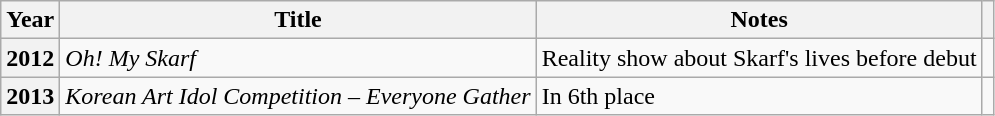<table class="wikitable sortable plainrowheaders">
<tr>
<th scope="col">Year</th>
<th scope="col">Title</th>
<th scope="col" class="unsortable">Notes</th>
<th scope="col" class="unsortable"></th>
</tr>
<tr>
<th scope="row">2012</th>
<td><em>Oh! My Skarf</em></td>
<td>Reality show about Skarf's lives before debut</td>
<td></td>
</tr>
<tr>
<th scope="row">2013</th>
<td><em>Korean Art Idol Competition – Everyone Gather</em></td>
<td>In 6th place</td>
<td></td>
</tr>
</table>
